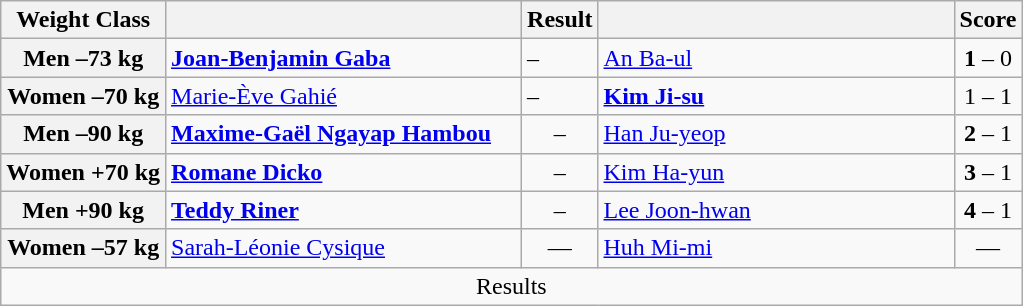<table class="wikitable">
<tr>
<th>Weight Class</th>
<th style="width: 230px;"></th>
<th>Result</th>
<th style="width: 230px;"></th>
<th>Score</th>
</tr>
<tr>
<th>Men –73 kg</th>
<td><strong><a href='#'>Joan-Benjamin Gaba</a></strong></td>
<td><strong></strong> – </td>
<td><a href='#'>An Ba-ul</a></td>
<td align=center><strong>1</strong> – 0</td>
</tr>
<tr>
<th>Women –70 kg</th>
<td><a href='#'>Marie-Ève Gahié</a></td>
<td> – <strong></strong></td>
<td><strong><a href='#'>Kim Ji-su</a></strong></td>
<td align=center>1 – 1</td>
</tr>
<tr>
<th>Men –90 kg</th>
<td><strong><a href='#'>Maxime-Gaël Ngayap Hambou</a></strong></td>
<td align=center><strong></strong> – </td>
<td><a href='#'>Han Ju-yeop</a></td>
<td align=center><strong>2</strong> – 1</td>
</tr>
<tr>
<th>Women +70 kg</th>
<td><strong><a href='#'>Romane Dicko</a></strong></td>
<td align=center><strong></strong> – </td>
<td><a href='#'>Kim Ha-yun</a></td>
<td align=center><strong>3</strong> – 1</td>
</tr>
<tr>
<th>Men +90 kg</th>
<td><strong><a href='#'>Teddy Riner</a></strong></td>
<td align=center><strong></strong> – </td>
<td><a href='#'>Lee Joon-hwan</a></td>
<td align=center><strong>4</strong> – 1</td>
</tr>
<tr>
<th>Women –57 kg</th>
<td><a href='#'>Sarah-Léonie Cysique</a></td>
<td align=center>—</td>
<td><a href='#'>Huh Mi-mi</a></td>
<td align=center>—</td>
</tr>
<tr>
<td align=center colspan=5>Results</td>
</tr>
</table>
